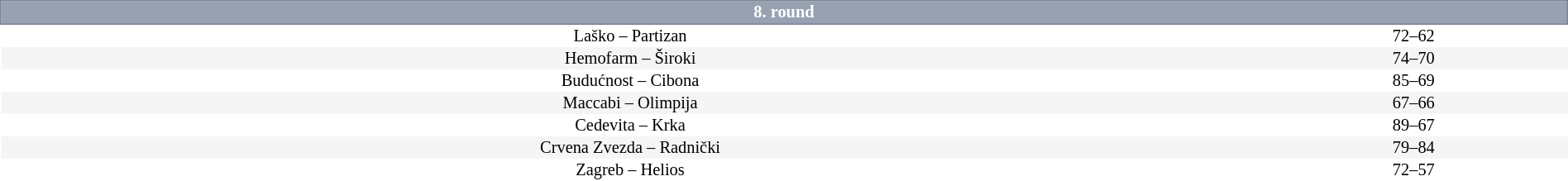<table border=0 cellspacing=0 cellpadding=1em style="font-size: 85%; border-collapse: collapse;" width=100%>
<tr>
<td colspan=5 bgcolor=#98A1B2 style="border:1px solid #7A8392; text-align:center; color:#FFFFFF;"><strong>8. round</strong></td>
</tr>
<tr style="text-align:center; background:#FFFFFF">
<td>Laško – Partizan</td>
<td>72–62</td>
</tr>
<tr align=center bgcolor=#f5f5f5>
<td>Hemofarm – Široki</td>
<td>74–70</td>
</tr>
<tr style="text-align:center; background:#FFFFFF">
<td>Budućnost – Cibona</td>
<td>85–69</td>
</tr>
<tr align=center bgcolor=#f5f5f5>
<td>Maccabi – Olimpija</td>
<td>67–66</td>
</tr>
<tr style="text-align:center; background:#FFFFFF">
<td>Cedevita – Krka</td>
<td>89–67</td>
</tr>
<tr align=center bgcolor=#f5f5f5>
<td>Crvena Zvezda – Radnički</td>
<td>79–84</td>
</tr>
<tr style="text-align:center; background:#FFFFFF">
<td>Zagreb – Helios</td>
<td>72–57</td>
</tr>
</table>
